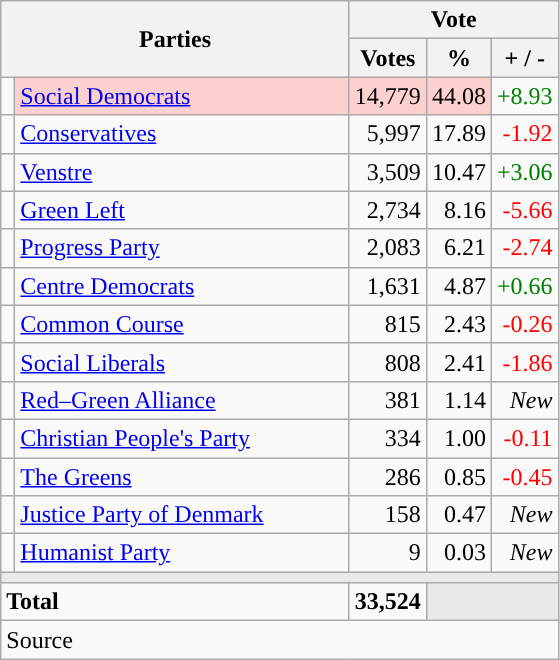<table class="wikitable" style="text-align:right;">
<tr>
<th style="text-align:centre;" rowspan="2" colspan="2" width="225">Parties</th>
<th colspan="3">Vote</th>
</tr>
<tr>
<th width="15">Votes</th>
<th width="15">%</th>
<th width="15">+ / -</th>
</tr>
<tr>
<td width="2" style="color:inherit;background:"></td>
<td bgcolor=#fbd0ce  align="left"><a href='#'>Social Democrats</a></td>
<td bgcolor=#fbd0ce>14,779</td>
<td bgcolor=#fbd0ce>44.08</td>
<td style=color:green;>+8.93</td>
</tr>
<tr>
<td width="2" style="color:inherit;background:"></td>
<td align="left"><a href='#'>Conservatives</a></td>
<td>5,997</td>
<td>17.89</td>
<td style=color:red;>-1.92</td>
</tr>
<tr>
<td width="2" style="color:inherit;background:"></td>
<td align="left"><a href='#'>Venstre</a></td>
<td>3,509</td>
<td>10.47</td>
<td style=color:green;>+3.06</td>
</tr>
<tr>
<td width="2" style="color:inherit;background:"></td>
<td align="left"><a href='#'>Green Left</a></td>
<td>2,734</td>
<td>8.16</td>
<td style=color:red;>-5.66</td>
</tr>
<tr>
<td width="2" style="color:inherit;background:"></td>
<td align="left"><a href='#'>Progress Party</a></td>
<td>2,083</td>
<td>6.21</td>
<td style=color:red;>-2.74</td>
</tr>
<tr>
<td width="2" style="color:inherit;background:"></td>
<td align="left"><a href='#'>Centre Democrats</a></td>
<td>1,631</td>
<td>4.87</td>
<td style=color:green;>+0.66</td>
</tr>
<tr>
<td width="2" style="color:inherit;background:"></td>
<td align="left"><a href='#'>Common Course</a></td>
<td>815</td>
<td>2.43</td>
<td style=color:red;>-0.26</td>
</tr>
<tr>
<td width="2" style="color:inherit;background:"></td>
<td align="left"><a href='#'>Social Liberals</a></td>
<td>808</td>
<td>2.41</td>
<td style=color:red;>-1.86</td>
</tr>
<tr>
<td width="2" style="color:inherit;background:"></td>
<td align="left"><a href='#'>Red–Green Alliance</a></td>
<td>381</td>
<td>1.14</td>
<td><em>New</em></td>
</tr>
<tr>
<td width="2" style="color:inherit;background:"></td>
<td align="left"><a href='#'>Christian People's Party</a></td>
<td>334</td>
<td>1.00</td>
<td style=color:red;>-0.11</td>
</tr>
<tr>
<td width="2" style="color:inherit;background:"></td>
<td align="left"><a href='#'>The Greens</a></td>
<td>286</td>
<td>0.85</td>
<td style=color:red;>-0.45</td>
</tr>
<tr>
<td width="2" style="color:inherit;background:"></td>
<td align="left"><a href='#'>Justice Party of Denmark</a></td>
<td>158</td>
<td>0.47</td>
<td><em>New</em></td>
</tr>
<tr>
<td width="2" style="color:inherit;background:"></td>
<td align="left"><a href='#'>Humanist Party</a></td>
<td>9</td>
<td>0.03</td>
<td><em>New</em></td>
</tr>
<tr>
<td colspan="7" bgcolor="#E9E9E9"></td>
</tr>
<tr>
<td align="left" colspan="2"><strong>Total</strong></td>
<td><strong>33,524</strong></td>
<td bgcolor="#E9E9E9" colspan="2"></td>
</tr>
<tr>
<td align="left" colspan="6">Source</td>
</tr>
</table>
